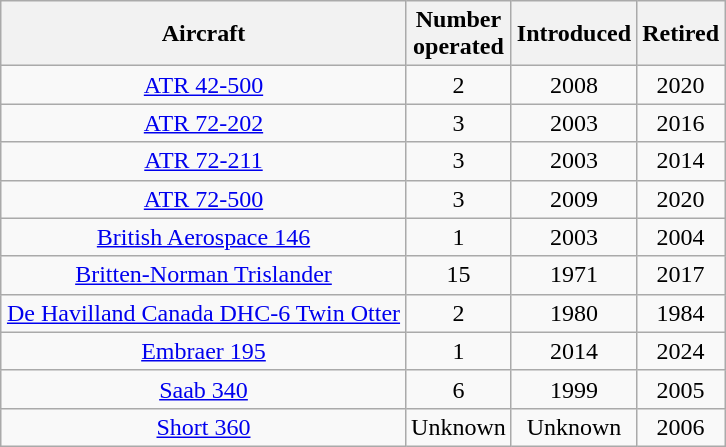<table class="wikitable" style="margin:1em auto; text-align:center;">
<tr>
<th>Aircraft</th>
<th>Number<br>operated</th>
<th>Introduced</th>
<th>Retired</th>
</tr>
<tr>
<td><a href='#'>ATR 42-500</a></td>
<td align=center>2</td>
<td align=center>2008</td>
<td align=center>2020</td>
</tr>
<tr>
<td><a href='#'>ATR 72-202</a></td>
<td align=center>3</td>
<td align=center>2003</td>
<td align=center>2016</td>
</tr>
<tr>
<td><a href='#'>ATR 72-211</a></td>
<td align=center>3</td>
<td align=center>2003</td>
<td align=center>2014</td>
</tr>
<tr>
<td><a href='#'>ATR 72-500</a></td>
<td align=center>3</td>
<td align=center>2009</td>
<td align=center>2020</td>
</tr>
<tr>
<td><a href='#'>British Aerospace 146</a></td>
<td align=center>1</td>
<td align=center>2003</td>
<td align=center>2004</td>
</tr>
<tr>
<td><a href='#'>Britten-Norman Trislander</a></td>
<td align=center>15</td>
<td align=center>1971</td>
<td align=center>2017</td>
</tr>
<tr>
<td><a href='#'>De Havilland Canada DHC-6 Twin Otter</a></td>
<td align=center>2</td>
<td align=center>1980</td>
<td align=center>1984</td>
</tr>
<tr>
<td><a href='#'>Embraer 195</a></td>
<td align=center>1</td>
<td align=center>2014</td>
<td align=center>2024</td>
</tr>
<tr>
<td><a href='#'>Saab 340</a></td>
<td align=center>6</td>
<td align=center>1999</td>
<td align=center>2005</td>
</tr>
<tr>
<td><a href='#'>Short 360</a></td>
<td align=center>Unknown</td>
<td align=center>Unknown</td>
<td align=center>2006</td>
</tr>
</table>
